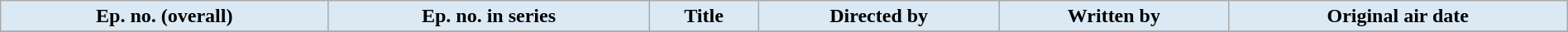<table class="wikitable plainrowheaders" style="width: 100%; margin-right: 0;">
<tr>
<th style="background: #dbe9f4; color:#000000;" width: 5%>Ep. no. (overall)</th>
<th style="background: #dbe9f4; color:#000000;" width: 5%>Ep. no. in series</th>
<th style="background: #dbe9f4; color:#000000;">Title</th>
<th style="background: #dbe9f4; color:#000000;">Directed by</th>
<th style="background: #dbe9f4; color:#000000;">Written by</th>
<th style="background: #dbe9f4; color:#000000;">Original air date</th>
</tr>
<tr>
</tr>
</table>
